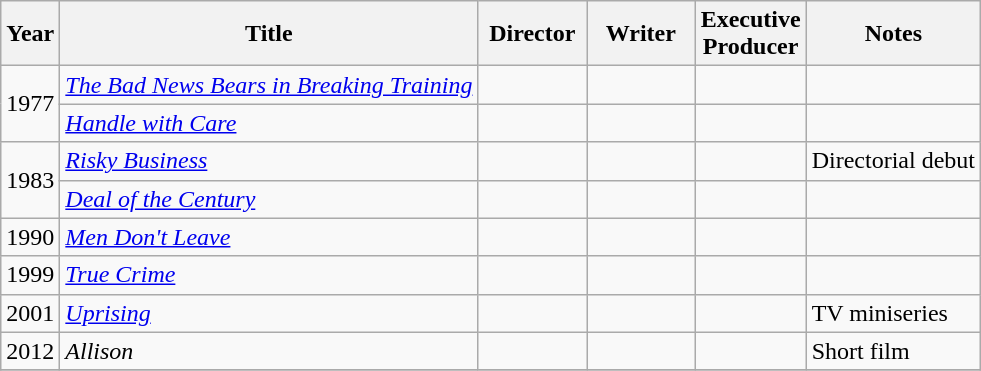<table class="wikitable">
<tr>
<th>Year</th>
<th>Title</th>
<th width="65">Director</th>
<th width="65">Writer</th>
<th>Executive<br>Producer</th>
<th>Notes</th>
</tr>
<tr>
<td rowspan=2>1977</td>
<td><em><a href='#'>The Bad News Bears in Breaking Training</a></em></td>
<td></td>
<td></td>
<td></td>
<td></td>
</tr>
<tr>
<td><em><a href='#'>Handle with Care</a></em></td>
<td></td>
<td></td>
<td></td>
<td></td>
</tr>
<tr>
<td rowspan=2>1983</td>
<td><em><a href='#'>Risky Business</a></em></td>
<td></td>
<td></td>
<td></td>
<td>Directorial debut</td>
</tr>
<tr>
<td><em><a href='#'>Deal of the Century</a></em></td>
<td></td>
<td></td>
<td></td>
<td></td>
</tr>
<tr>
<td>1990</td>
<td><em><a href='#'>Men Don't Leave</a></em></td>
<td></td>
<td></td>
<td></td>
<td></td>
</tr>
<tr>
<td>1999</td>
<td><em><a href='#'>True Crime</a></em></td>
<td></td>
<td></td>
<td></td>
<td></td>
</tr>
<tr>
<td>2001</td>
<td><em><a href='#'>Uprising</a></em></td>
<td></td>
<td></td>
<td></td>
<td>TV miniseries</td>
</tr>
<tr>
<td>2012</td>
<td><em>Allison</em></td>
<td></td>
<td></td>
<td></td>
<td>Short film</td>
</tr>
<tr>
</tr>
</table>
